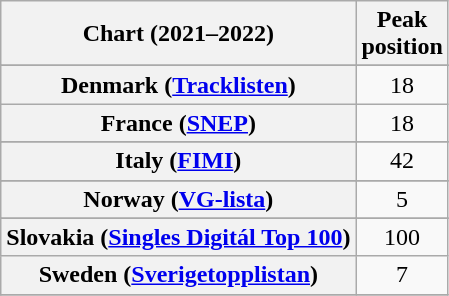<table class="wikitable sortable plainrowheaders" style="text-align:center">
<tr>
<th scope="col">Chart (2021–2022)</th>
<th scope="col">Peak<br>position</th>
</tr>
<tr>
</tr>
<tr>
</tr>
<tr>
</tr>
<tr>
</tr>
<tr>
</tr>
<tr>
<th scope="row">Denmark (<a href='#'>Tracklisten</a>)</th>
<td>18</td>
</tr>
<tr>
<th scope="row">France (<a href='#'>SNEP</a>)</th>
<td>18</td>
</tr>
<tr>
</tr>
<tr>
</tr>
<tr>
<th scope="row">Italy (<a href='#'>FIMI</a>)</th>
<td>42</td>
</tr>
<tr>
</tr>
<tr>
</tr>
<tr>
<th scope="row">Norway (<a href='#'>VG-lista</a>)</th>
<td>5</td>
</tr>
<tr>
</tr>
<tr>
<th scope="row">Slovakia (<a href='#'>Singles Digitál Top 100</a>)</th>
<td>100</td>
</tr>
<tr>
<th scope="row">Sweden (<a href='#'>Sverigetopplistan</a>)</th>
<td>7</td>
</tr>
<tr>
</tr>
</table>
